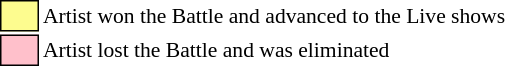<table class="toccolours" style="font-size: 90%; white-space: nowrap;">
<tr>
<td style="background:#FDFC8F; border:1px solid black;">      </td>
<td>Artist won the Battle and advanced to the Live shows</td>
</tr>
<tr>
<td style="background:#FFC0CB; border:1px solid black;">      </td>
<td>Artist lost the Battle and was eliminated</td>
</tr>
</table>
